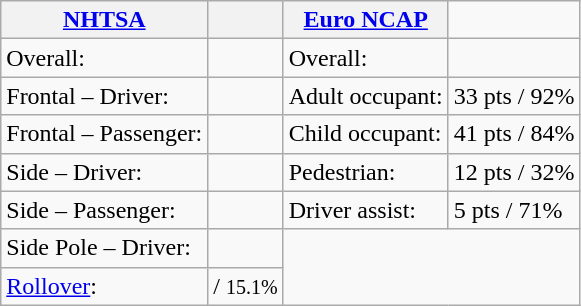<table class="wikitable">
<tr>
<th><a href='#'>NHTSA</a></th>
<th></th>
<th><a href='#'>Euro NCAP</a></th>
</tr>
<tr>
<td>Overall:</td>
<td></td>
<td>Overall:</td>
<td></td>
</tr>
<tr>
<td>Frontal – Driver:</td>
<td></td>
<td>Adult occupant:</td>
<td>33 pts / 92%</td>
</tr>
<tr>
<td>Frontal – Passenger:</td>
<td></td>
<td>Child occupant:</td>
<td>41 pts / 84%</td>
</tr>
<tr>
<td>Side – Driver:</td>
<td></td>
<td>Pedestrian:</td>
<td>12 pts / 32%</td>
</tr>
<tr>
<td>Side – Passenger:</td>
<td></td>
<td>Driver assist:</td>
<td>5 pts / 71%</td>
</tr>
<tr>
<td>Side Pole – Driver:</td>
<td></td>
</tr>
<tr>
<td><a href='#'>Rollover</a>:</td>
<td> / <small>15.1%</small></td>
</tr>
</table>
